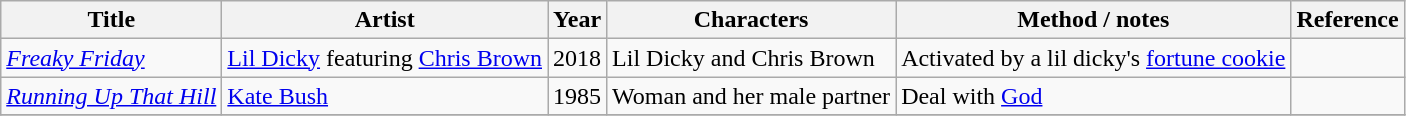<table Class="wikitable sortable">
<tr>
<th>Title</th>
<th>Artist</th>
<th>Year</th>
<th>Characters</th>
<th>Method / notes</th>
<th>Reference</th>
</tr>
<tr>
<td><em><a href='#'>Freaky Friday</a></em></td>
<td><a href='#'>Lil Dicky</a> featuring <a href='#'>Chris Brown</a></td>
<td>2018</td>
<td>Lil Dicky and Chris Brown</td>
<td>Activated by a lil dicky's <a href='#'>fortune cookie</a></td>
<td></td>
</tr>
<tr>
<td><em><a href='#'>Running Up That Hill</a></em></td>
<td><a href='#'>Kate Bush</a></td>
<td>1985</td>
<td>Woman and her male partner</td>
<td>Deal with <a href='#'>God</a></td>
<td></td>
</tr>
<tr>
</tr>
</table>
